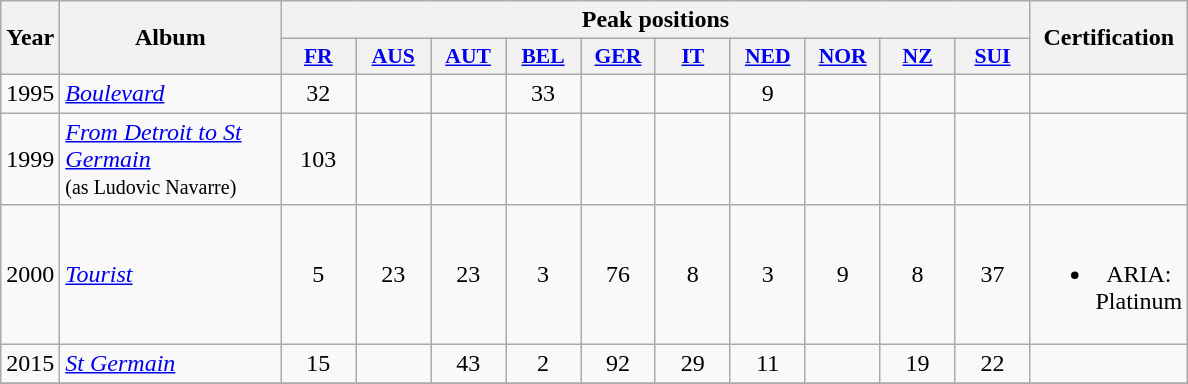<table class="wikitable">
<tr>
<th align="center" rowspan="2" width="10">Year</th>
<th align="center" rowspan="2" width="140">Album</th>
<th align="center" colspan="10" width="20">Peak positions</th>
<th align="center" rowspan="2" width="70">Certification</th>
</tr>
<tr>
<th scope="col" style="width:3em;font-size:90%;"><a href='#'>FR</a><br></th>
<th scope="col" style="width:3em;font-size:90%;"><a href='#'>AUS</a><br></th>
<th scope="col" style="width:3em;font-size:90%;"><a href='#'>AUT</a><br></th>
<th scope="col" style="width:3em;font-size:90%;"><a href='#'>BEL</a><br></th>
<th scope="col" style="width:3em;font-size:90%;"><a href='#'>GER</a><br></th>
<th scope="col" style="width:3em;font-size:90%;"><a href='#'>IT</a><br></th>
<th scope="col" style="width:3em;font-size:90%;"><a href='#'>NED</a><br></th>
<th scope="col" style="width:3em;font-size:90%;"><a href='#'>NOR</a><br></th>
<th scope="col" style="width:3em;font-size:90%;"><a href='#'>NZ</a><br></th>
<th scope="col" style="width:3em;font-size:90%;"><a href='#'>SUI</a><br></th>
</tr>
<tr>
<td style="text-align:center;">1995</td>
<td><em><a href='#'>Boulevard</a></em></td>
<td style="text-align:center;">32</td>
<td style="text-align:center;"></td>
<td style="text-align:center;"></td>
<td style="text-align:center;">33</td>
<td style="text-align:center;"></td>
<td style="text-align:center;"></td>
<td style="text-align:center;">9</td>
<td style="text-align:center;"></td>
<td style="text-align:center;"></td>
<td style="text-align:center;"></td>
<td style="text-align:center;"></td>
</tr>
<tr>
<td style="text-align:center;">1999</td>
<td><em><a href='#'>From Detroit to St Germain</a></em> <br><small>(as Ludovic Navarre)</small></td>
<td style="text-align:center;">103</td>
<td style="text-align:center;"></td>
<td style="text-align:center;"></td>
<td style="text-align:center;"></td>
<td style="text-align:center;"></td>
<td style="text-align:center;"></td>
<td style="text-align:center;"></td>
<td style="text-align:center;"></td>
<td style="text-align:center;"></td>
<td style="text-align:center;"></td>
<td style="text-align:center;"></td>
</tr>
<tr>
<td style="text-align:center;">2000</td>
<td><em><a href='#'>Tourist</a></em></td>
<td style="text-align:center;">5</td>
<td style="text-align:center;">23</td>
<td style="text-align:center;">23</td>
<td style="text-align:center;">3</td>
<td style="text-align:center;">76</td>
<td style="text-align:center;">8</td>
<td style="text-align:center;">3</td>
<td style="text-align:center;">9</td>
<td style="text-align:center;">8</td>
<td style="text-align:center;">37</td>
<td style="text-align:center;"><br><ul><li>ARIA: Platinum</li></ul></td>
</tr>
<tr>
<td style="text-align:center;">2015</td>
<td><em><a href='#'>St Germain</a></em></td>
<td style="text-align:center;">15</td>
<td style="text-align:center;"></td>
<td style="text-align:center;">43</td>
<td style="text-align:center;">2</td>
<td style="text-align:center;">92</td>
<td style="text-align:center;">29</td>
<td style="text-align:center;">11</td>
<td style="text-align:center;"></td>
<td style="text-align:center;">19</td>
<td style="text-align:center;">22</td>
<td style="text-align:center;"></td>
</tr>
<tr>
</tr>
</table>
